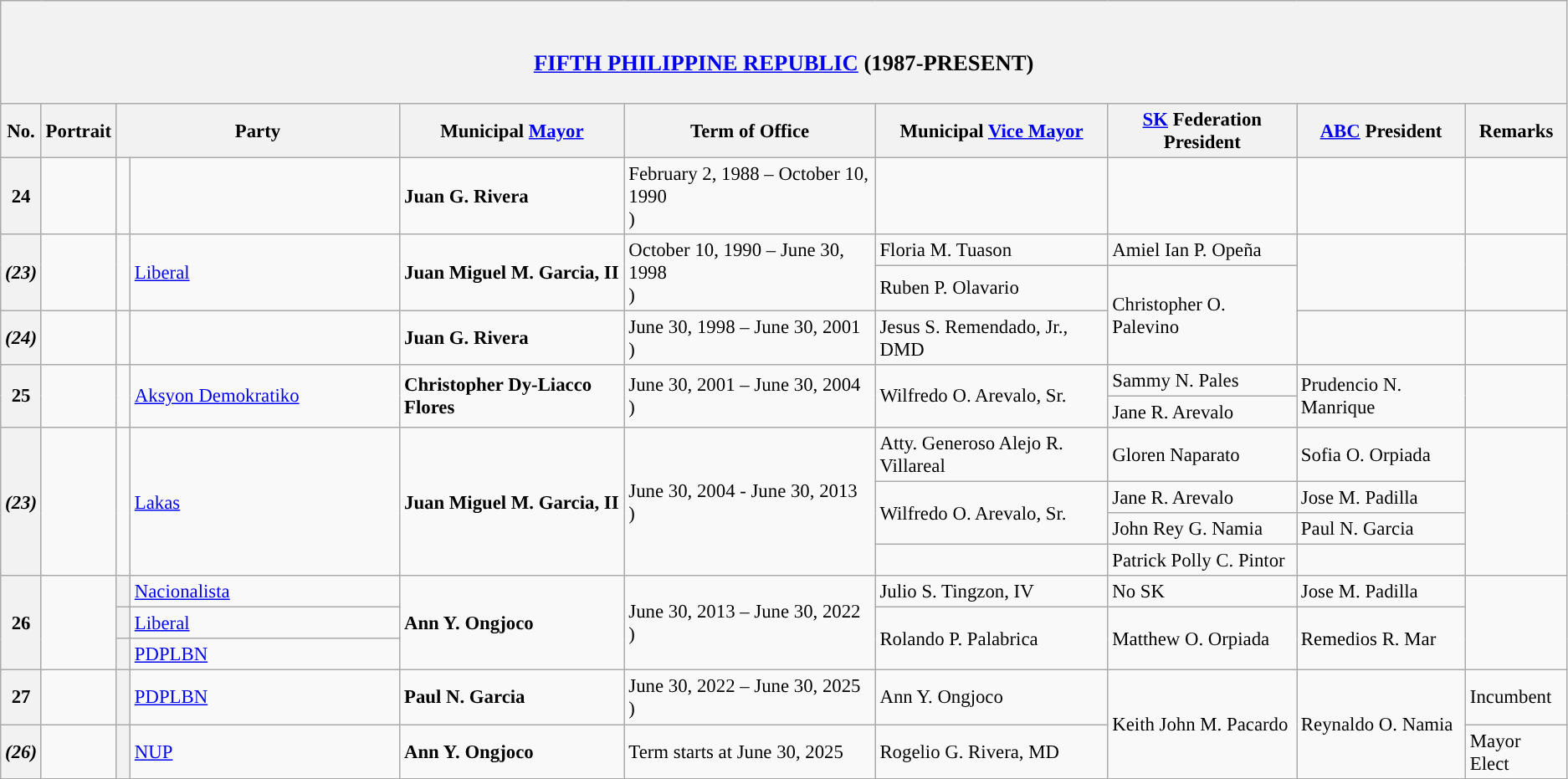<table class="wikitable collapsible autocollapse" style="font-size:95%">
<tr>
<th colspan="10"><br><h3><a href='#'>FIFTH PHILIPPINE REPUBLIC</a> (1987-PRESENT)</h3></th>
</tr>
<tr>
<th scope="col">No.</th>
<th scope="col">Portrait</th>
<th colspan="2" style="width:250px;">Party</th>
<th scope="col">Municipal <a href='#'>Mayor</a></th>
<th scope="col">Term of Office</th>
<th scope="col">Municipal <a href='#'>Vice Mayor</a></th>
<th scope="col"><a href='#'>SK</a> Federation President</th>
<th scope="col"><a href='#'>ABC</a> President</th>
<th scope="col">Remarks</th>
</tr>
<tr>
<th scope="row">24</th>
<td></td>
<td></td>
<td></td>
<td><strong>Juan G. Rivera</strong></td>
<td>February 2, 1988 – October 10, 1990 <br>)</td>
<td></td>
<td></td>
<td></td>
<td></td>
</tr>
<tr>
<th scope="row" rowspan="2"><em>(23)</em></th>
<td rowspan="2"></td>
<td rowspan="2" style="color:inherit;background:"></td>
<td rowspan="2"><a href='#'>Liberal</a></td>
<td rowspan="2"><strong>Juan Miguel M. Garcia, II</strong></td>
<td rowspan="2">October 10, 1990 – June 30, 1998 <br>)</td>
<td>Floria M. Tuason </td>
<td>Amiel Ian P. Opeña </td>
<td rowspan="2"></td>
<td rowspan="2"></td>
</tr>
<tr>
<td>Ruben P. Olavario </td>
<td rowspan="2">Christopher O. Palevino </td>
</tr>
<tr>
<th scope="row"><em>(24)</em></th>
<td></td>
<td></td>
<td></td>
<td><strong>Juan G. Rivera</strong></td>
<td>June 30, 1998 – June 30, 2001 <br>)</td>
<td>Jesus S. Remendado, Jr., DMD</td>
<td></td>
<td></td>
</tr>
<tr>
<th scope="row" rowspan="2">25</th>
<td rowspan="2"></td>
<td rowspan="2" style="color:inherit;background:"></td>
<td rowspan="2"><a href='#'>Aksyon Demokratiko</a></td>
<td rowspan="2"><strong>Christopher Dy-Liacco Flores</strong></td>
<td rowspan="2">June 30, 2001 – June 30, 2004 <br>)</td>
<td rowspan="2">Wilfredo O. Arevalo, Sr.</td>
<td>Sammy N. Pales </td>
<td rowspan="2">Prudencio N. Manrique <em></em></td>
<td rowspan="2"></td>
</tr>
<tr>
<td>Jane R. Arevalo </td>
</tr>
<tr>
<th scope="row" rowspan="4"><em>(23)</em></th>
<td rowspan="4"></td>
<td rowspan="4" style="color:inherit;background:"></td>
<td rowspan="4"><a href='#'>Lakas</a></td>
<td rowspan="4"><strong>Juan Miguel M. Garcia, II</strong></td>
<td rowspan="4">June 30, 2004 - June 30, 2013 <br>)</td>
<td>Atty. Generoso Alejo R. Villareal </td>
<td>Gloren Naparato </td>
<td>Sofia O. Orpiada <em></em> </td>
<td rowspan="4"></td>
</tr>
<tr>
<td rowspan="2">Wilfredo O. Arevalo, Sr. </td>
<td>Jane R. Arevalo </td>
<td>Jose M. Padilla <em></em> </td>
</tr>
<tr>
<td>John Rey G. Namia </td>
<td>Paul N. Garcia <em></em> </td>
</tr>
<tr>
<td></td>
<td>Patrick Polly C. Pintor </td>
</tr>
<tr>
<th scope="row" rowspan="3">26</th>
<td rowspan="3"></td>
<th style="background:"></th>
<td><a href='#'>Nacionalista</a></td>
<td rowspan="3"><strong>Ann Y. Ongjoco</strong></td>
<td rowspan="3">June 30, 2013 – June 30, 2022 <br>)</td>
<td>Julio S. Tingzon, IV </td>
<td>No SK </td>
<td>Jose M. Padilla <em></em> </td>
<td rowspan="3"> </td>
</tr>
<tr>
<th style="background:"></th>
<td><a href='#'>Liberal</a></td>
<td rowspan="2">Rolando P. Palabrica </td>
<td rowspan="2">Matthew O. Orpiada </td>
<td rowspan="2">Remedios R. Mar <em></em> </td>
</tr>
<tr>
<th style="background:"></th>
<td><a href='#'>PDPLBN</a></td>
</tr>
<tr>
<th scope="row">27</th>
<td></td>
<th style="background:"></th>
<td><a href='#'>PDPLBN</a></td>
<td><strong>Paul N. Garcia</strong></td>
<td>June 30, 2022 – June 30, 2025 <br>)</td>
<td>Ann Y. Ongjoco</td>
<td rowspan="2">Keith John M. Pacardo </td>
<td rowspan="2">Reynaldo O. Namia <em></em> </td>
<td>Incumbent <br> </td>
</tr>
<tr>
<th scope="row"><em>(26)</em></th>
<td></td>
<th style="background:"></th>
<td><a href='#'>NUP</a></td>
<td><strong>Ann Y. Ongjoco</strong></td>
<td>Term starts at June 30, 2025 <br></td>
<td>Rogelio G. Rivera, MD</td>
<td>Mayor Elect</td>
</tr>
</table>
